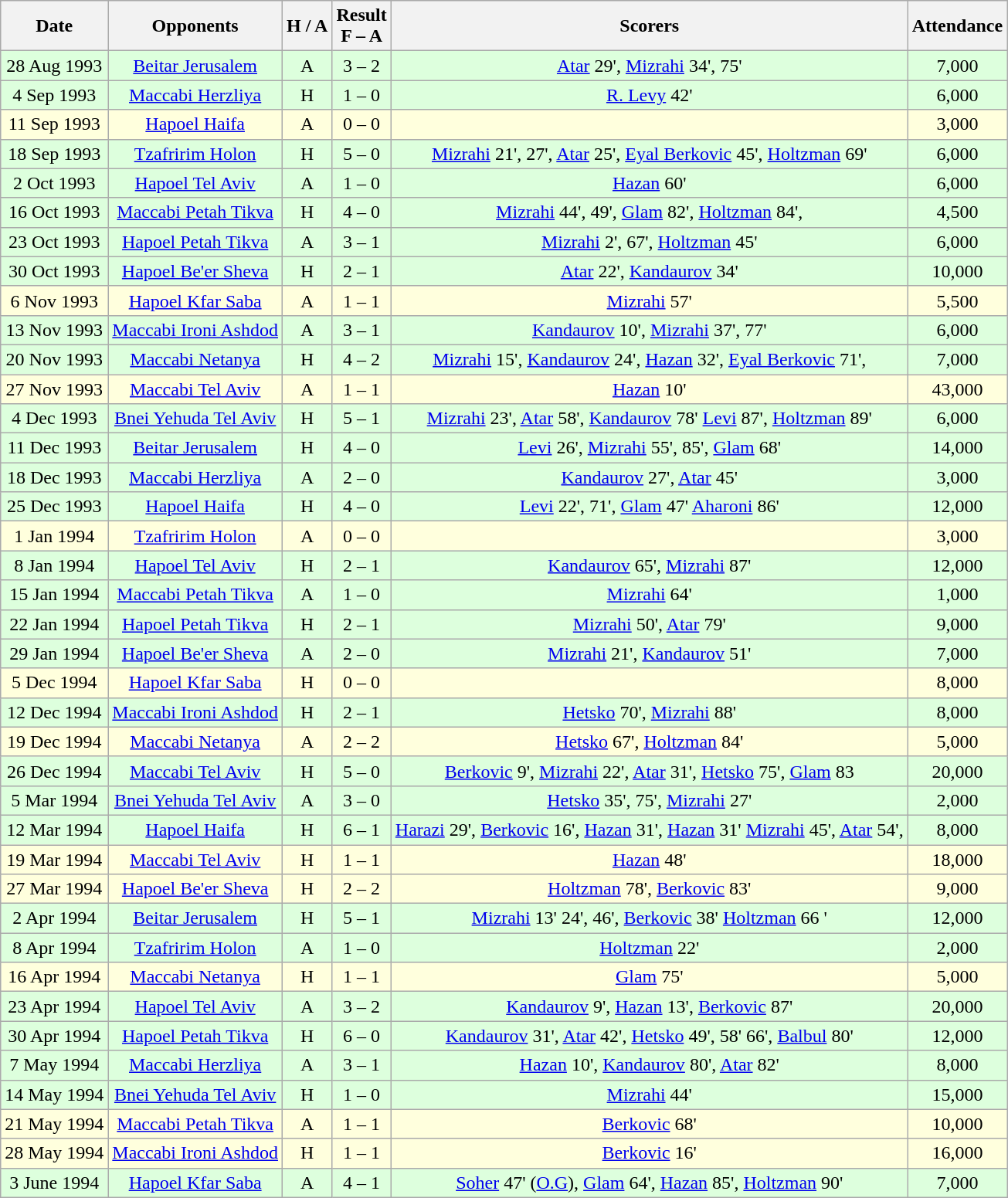<table class="wikitable" style="text-align:center">
<tr>
<th>Date</th>
<th>Opponents</th>
<th>H / A</th>
<th>Result<br>F – A</th>
<th>Scorers</th>
<th>Attendance</th>
</tr>
<tr bgcolor="#ddffdd">
<td>28 Aug 1993</td>
<td><a href='#'>Beitar Jerusalem</a></td>
<td>A</td>
<td>3 – 2</td>
<td><a href='#'>Atar</a> 29', <a href='#'>Mizrahi</a> 34', 75'</td>
<td>7,000</td>
</tr>
<tr bgcolor="#ddffdd">
<td>4 Sep 1993</td>
<td><a href='#'>Maccabi Herzliya</a></td>
<td>H</td>
<td>1 – 0</td>
<td><a href='#'>R. Levy</a> 42'</td>
<td>6,000</td>
</tr>
<tr bgcolor="#ffffdd">
<td>11 Sep 1993</td>
<td><a href='#'>Hapoel Haifa</a></td>
<td>A</td>
<td>0 – 0</td>
<td></td>
<td>3,000</td>
</tr>
<tr bgcolor="#ddffdd">
<td>18 Sep 1993</td>
<td><a href='#'>Tzafririm Holon</a></td>
<td>H</td>
<td>5 – 0</td>
<td><a href='#'>Mizrahi</a> 21', 27', <a href='#'>Atar</a> 25', <a href='#'>Eyal Berkovic</a> 45', <a href='#'>Holtzman</a> 69'</td>
<td>6,000</td>
</tr>
<tr bgcolor="#ddffdd">
<td>2 Oct 1993</td>
<td><a href='#'>Hapoel Tel Aviv</a></td>
<td>A</td>
<td>1 – 0</td>
<td><a href='#'>Hazan</a> 60'</td>
<td>6,000</td>
</tr>
<tr bgcolor="#ddffdd">
<td>16 Oct 1993</td>
<td><a href='#'>Maccabi Petah Tikva</a></td>
<td>H</td>
<td>4 – 0</td>
<td><a href='#'>Mizrahi</a> 44', 49', <a href='#'>Glam</a> 82', <a href='#'>Holtzman</a> 84',</td>
<td>4,500</td>
</tr>
<tr bgcolor="#ddffdd">
<td>23 Oct 1993</td>
<td><a href='#'>Hapoel Petah Tikva</a></td>
<td>A</td>
<td>3 – 1</td>
<td><a href='#'>Mizrahi</a> 2', 67', <a href='#'>Holtzman</a> 45'</td>
<td>6,000</td>
</tr>
<tr bgcolor="#ddffdd">
<td>30 Oct 1993</td>
<td><a href='#'>Hapoel Be'er Sheva</a></td>
<td>H</td>
<td>2 – 1</td>
<td><a href='#'>Atar</a> 22', <a href='#'>Kandaurov</a> 34'</td>
<td>10,000</td>
</tr>
<tr bgcolor="#ffffdd">
<td>6 Nov 1993</td>
<td><a href='#'>Hapoel Kfar Saba</a></td>
<td>A</td>
<td>1 – 1</td>
<td><a href='#'>Mizrahi</a> 57'</td>
<td>5,500</td>
</tr>
<tr bgcolor="#ddffdd">
<td>13 Nov 1993</td>
<td><a href='#'>Maccabi Ironi Ashdod</a></td>
<td>A</td>
<td>3 – 1</td>
<td><a href='#'>Kandaurov</a> 10', <a href='#'>Mizrahi</a> 37', 77'</td>
<td>6,000</td>
</tr>
<tr bgcolor="#ddffdd">
<td>20 Nov 1993</td>
<td><a href='#'>Maccabi Netanya</a></td>
<td>H</td>
<td>4 – 2</td>
<td><a href='#'>Mizrahi</a> 15', <a href='#'>Kandaurov</a> 24', <a href='#'>Hazan</a> 32', <a href='#'>Eyal Berkovic</a> 71',</td>
<td>7,000</td>
</tr>
<tr bgcolor="#ffffdd">
<td>27 Nov 1993</td>
<td><a href='#'>Maccabi Tel Aviv</a></td>
<td>A</td>
<td>1 – 1</td>
<td><a href='#'>Hazan</a> 10'</td>
<td>43,000</td>
</tr>
<tr bgcolor="#ddffdd">
<td>4 Dec 1993</td>
<td><a href='#'>Bnei Yehuda Tel Aviv</a></td>
<td>H</td>
<td>5 – 1</td>
<td><a href='#'>Mizrahi</a> 23', <a href='#'>Atar</a> 58', <a href='#'>Kandaurov</a> 78' <a href='#'>Levi</a> 87', <a href='#'>Holtzman</a> 89'</td>
<td>6,000</td>
</tr>
<tr bgcolor="#ddffdd">
<td>11 Dec 1993</td>
<td><a href='#'>Beitar Jerusalem</a></td>
<td>H</td>
<td>4 – 0</td>
<td><a href='#'>Levi</a> 26', <a href='#'>Mizrahi</a> 55', 85', <a href='#'>Glam</a> 68'</td>
<td>14,000</td>
</tr>
<tr bgcolor="#ddffdd">
<td>18 Dec 1993</td>
<td><a href='#'>Maccabi Herzliya</a></td>
<td>A</td>
<td>2 – 0</td>
<td><a href='#'>Kandaurov</a> 27', <a href='#'>Atar</a> 45'</td>
<td>3,000</td>
</tr>
<tr bgcolor="#ddffdd">
<td>25 Dec 1993</td>
<td><a href='#'>Hapoel Haifa</a></td>
<td>H</td>
<td>4 – 0</td>
<td><a href='#'>Levi</a> 22', 71', <a href='#'>Glam</a> 47' <a href='#'>Aharoni</a> 86'</td>
<td>12,000</td>
</tr>
<tr bgcolor="#ffffdd">
<td>1 Jan 1994</td>
<td><a href='#'>Tzafririm Holon</a></td>
<td>A</td>
<td>0 – 0</td>
<td></td>
<td>3,000</td>
</tr>
<tr bgcolor="#ddffdd">
<td>8 Jan 1994</td>
<td><a href='#'>Hapoel Tel Aviv</a></td>
<td>H</td>
<td>2 – 1</td>
<td><a href='#'>Kandaurov</a> 65', <a href='#'>Mizrahi</a> 87'</td>
<td>12,000</td>
</tr>
<tr bgcolor="#ddffdd">
<td>15 Jan 1994</td>
<td><a href='#'>Maccabi Petah Tikva</a></td>
<td>A</td>
<td>1 – 0</td>
<td><a href='#'>Mizrahi</a> 64'</td>
<td>1,000</td>
</tr>
<tr bgcolor="#ddffdd">
<td>22 Jan 1994</td>
<td><a href='#'>Hapoel Petah Tikva</a></td>
<td>H</td>
<td>2 – 1</td>
<td><a href='#'>Mizrahi</a> 50', <a href='#'>Atar</a> 79'</td>
<td>9,000</td>
</tr>
<tr bgcolor="#ddffdd">
<td>29 Jan 1994</td>
<td><a href='#'>Hapoel Be'er Sheva</a></td>
<td>A</td>
<td>2 – 0</td>
<td><a href='#'>Mizrahi</a> 21', <a href='#'>Kandaurov</a> 51'</td>
<td>7,000</td>
</tr>
<tr bgcolor="#ffffdd">
<td>5 Dec 1994</td>
<td><a href='#'>Hapoel Kfar Saba</a></td>
<td>H</td>
<td>0 – 0</td>
<td></td>
<td>8,000</td>
</tr>
<tr bgcolor="#ddffdd">
<td>12 Dec 1994</td>
<td><a href='#'>Maccabi Ironi Ashdod</a></td>
<td>H</td>
<td>2 – 1</td>
<td><a href='#'>Hetsko</a> 70', <a href='#'>Mizrahi</a> 88'</td>
<td>8,000</td>
</tr>
<tr bgcolor="#ffffdd">
<td>19 Dec 1994</td>
<td><a href='#'>Maccabi Netanya</a></td>
<td>A</td>
<td>2 – 2</td>
<td><a href='#'>Hetsko</a> 67', <a href='#'>Holtzman</a> 84'</td>
<td>5,000</td>
</tr>
<tr bgcolor="#ddffdd">
<td>26 Dec 1994</td>
<td><a href='#'>Maccabi Tel Aviv</a></td>
<td>H</td>
<td>5 – 0</td>
<td><a href='#'>Berkovic</a> 9', <a href='#'>Mizrahi</a> 22', <a href='#'>Atar</a> 31', <a href='#'>Hetsko</a> 75', <a href='#'>Glam</a> 83</td>
<td>20,000</td>
</tr>
<tr bgcolor="#ddffdd">
<td>5 Mar 1994</td>
<td><a href='#'>Bnei Yehuda Tel Aviv</a></td>
<td>A</td>
<td>3 – 0</td>
<td><a href='#'>Hetsko</a> 35', 75', <a href='#'>Mizrahi</a> 27'</td>
<td>2,000</td>
</tr>
<tr bgcolor="#ddffdd">
<td>12 Mar 1994</td>
<td><a href='#'>Hapoel Haifa</a></td>
<td>H</td>
<td>6 – 1</td>
<td><a href='#'>Harazi</a> 29', <a href='#'>Berkovic</a> 16', <a href='#'>Hazan</a> 31', <a href='#'>Hazan</a> 31' <a href='#'>Mizrahi</a> 45', <a href='#'>Atar</a> 54',</td>
<td>8,000</td>
</tr>
<tr bgcolor="#ffffdd">
<td>19 Mar 1994</td>
<td><a href='#'>Maccabi Tel Aviv</a></td>
<td>H</td>
<td>1 – 1</td>
<td><a href='#'>Hazan</a> 48'</td>
<td>18,000</td>
</tr>
<tr bgcolor="#ffffdd">
<td>27 Mar 1994</td>
<td><a href='#'>Hapoel Be'er Sheva</a></td>
<td>H</td>
<td>2 – 2</td>
<td><a href='#'>Holtzman</a> 78', <a href='#'>Berkovic</a> 83'</td>
<td>9,000</td>
</tr>
<tr bgcolor="#ddffdd">
<td>2 Apr 1994</td>
<td><a href='#'>Beitar Jerusalem</a></td>
<td>H</td>
<td>5 – 1</td>
<td><a href='#'>Mizrahi</a> 13' 24', 46', <a href='#'>Berkovic</a> 38' <a href='#'>Holtzman</a> 66 '</td>
<td>12,000</td>
</tr>
<tr bgcolor="#ddffdd">
<td>8 Apr 1994</td>
<td><a href='#'>Tzafririm Holon</a></td>
<td>A</td>
<td>1 – 0</td>
<td><a href='#'>Holtzman</a> 22'</td>
<td>2,000</td>
</tr>
<tr bgcolor="#ffffdd">
<td>16 Apr 1994</td>
<td><a href='#'>Maccabi Netanya</a></td>
<td>H</td>
<td>1 – 1</td>
<td><a href='#'>Glam</a> 75'</td>
<td>5,000</td>
</tr>
<tr bgcolor="#ddffdd">
<td>23 Apr 1994</td>
<td><a href='#'>Hapoel Tel Aviv</a></td>
<td>A</td>
<td>3 – 2</td>
<td><a href='#'>Kandaurov</a> 9', <a href='#'>Hazan</a> 13', <a href='#'>Berkovic</a> 87'</td>
<td>20,000</td>
</tr>
<tr bgcolor="#ddffdd">
<td>30 Apr 1994</td>
<td><a href='#'>Hapoel Petah Tikva</a></td>
<td>H</td>
<td>6 – 0</td>
<td><a href='#'>Kandaurov</a> 31', <a href='#'>Atar</a> 42', <a href='#'>Hetsko</a> 49', 58' 66', <a href='#'>Balbul</a> 80'</td>
<td>12,000</td>
</tr>
<tr bgcolor="#ddffdd">
<td>7 May 1994</td>
<td><a href='#'>Maccabi Herzliya</a></td>
<td>A</td>
<td>3 – 1</td>
<td><a href='#'>Hazan</a> 10', <a href='#'>Kandaurov</a> 80', <a href='#'>Atar</a> 82'</td>
<td>8,000</td>
</tr>
<tr bgcolor="#ddffdd">
<td>14 May 1994</td>
<td><a href='#'>Bnei Yehuda Tel Aviv</a></td>
<td>H</td>
<td>1 – 0</td>
<td><a href='#'>Mizrahi</a> 44'</td>
<td>15,000</td>
</tr>
<tr bgcolor="#ffffdd">
<td>21 May 1994</td>
<td><a href='#'>Maccabi Petah Tikva</a></td>
<td>A</td>
<td>1 – 1</td>
<td><a href='#'>Berkovic</a> 68'</td>
<td>10,000</td>
</tr>
<tr bgcolor="#ffffdd">
<td>28 May 1994</td>
<td><a href='#'>Maccabi Ironi Ashdod</a></td>
<td>H</td>
<td>1 – 1</td>
<td><a href='#'>Berkovic</a> 16'</td>
<td>16,000</td>
</tr>
<tr bgcolor="#ddffdd">
<td>3 June 1994</td>
<td><a href='#'>Hapoel Kfar Saba</a></td>
<td>A</td>
<td>4 – 1</td>
<td><a href='#'>Soher</a> 47' (<a href='#'>O.G</a>), <a href='#'>Glam</a> 64', <a href='#'>Hazan</a> 85',  <a href='#'>Holtzman</a> 90'</td>
<td>7,000</td>
</tr>
</table>
